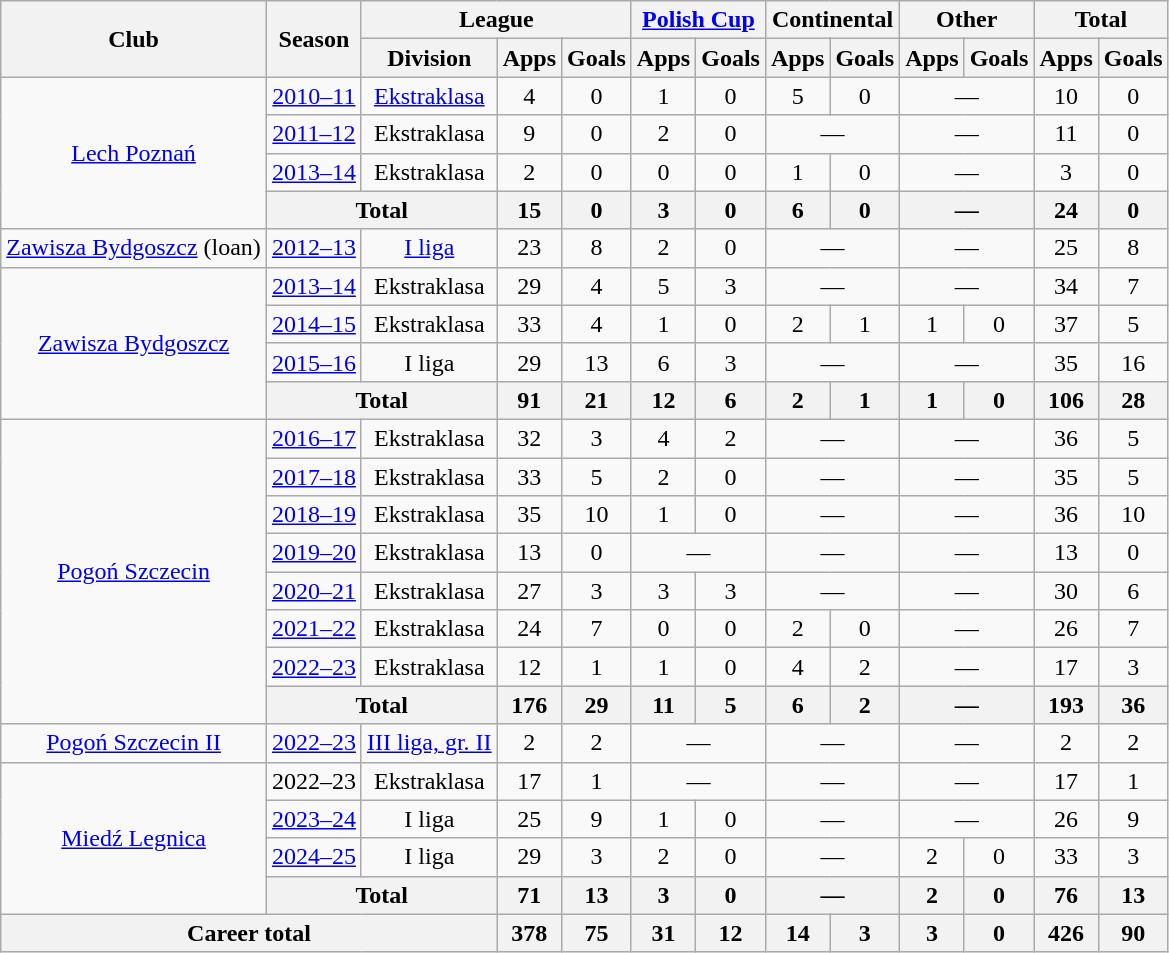<table class="wikitable" style="text-align: center;">
<tr>
<th rowspan="2">Club</th>
<th rowspan="2">Season</th>
<th colspan="3">League</th>
<th colspan="2"><a href='#'>Polish Cup</a></th>
<th colspan="2">Continental</th>
<th colspan="2">Other</th>
<th colspan="2">Total</th>
</tr>
<tr>
<th>Division</th>
<th>Apps</th>
<th>Goals</th>
<th>Apps</th>
<th>Goals</th>
<th>Apps</th>
<th>Goals</th>
<th>Apps</th>
<th>Goals</th>
<th>Apps</th>
<th>Goals</th>
</tr>
<tr>
<td rowspan="4"><a href='#'>Lech Poznań</a></td>
<td><a href='#'>2010–11</a></td>
<td><a href='#'>Ekstraklasa</a></td>
<td>4</td>
<td>0</td>
<td>1</td>
<td>0</td>
<td>5</td>
<td>0</td>
<td colspan="2">—</td>
<td>10</td>
<td>0</td>
</tr>
<tr>
<td><a href='#'>2011–12</a></td>
<td>Ekstraklasa</td>
<td>9</td>
<td>0</td>
<td>2</td>
<td>0</td>
<td colspan="2">—</td>
<td colspan="2">—</td>
<td>11</td>
<td>0</td>
</tr>
<tr>
<td><a href='#'>2013–14</a></td>
<td>Ekstraklasa</td>
<td>2</td>
<td>0</td>
<td>0</td>
<td>0</td>
<td>1</td>
<td>0</td>
<td colspan="2">—</td>
<td>3</td>
<td>0</td>
</tr>
<tr>
<th colspan="2">Total</th>
<th>15</th>
<th>0</th>
<th>3</th>
<th>0</th>
<th>6</th>
<th>0</th>
<th colspan="2">—</th>
<th>24</th>
<th>0</th>
</tr>
<tr>
<td><a href='#'>Zawisza Bydgoszcz</a> (loan)</td>
<td><a href='#'>2012–13</a></td>
<td><a href='#'>I liga</a></td>
<td>23</td>
<td>8</td>
<td>2</td>
<td>0</td>
<td colspan="2">—</td>
<td colspan="2">—</td>
<td>25</td>
<td>8</td>
</tr>
<tr>
<td rowspan="4"><a href='#'>Zawisza Bydgoszcz</a></td>
<td><a href='#'>2013–14</a></td>
<td>Ekstraklasa</td>
<td>29</td>
<td>4</td>
<td>5</td>
<td>3</td>
<td colspan="2">—</td>
<td colspan="2">—</td>
<td>34</td>
<td>7</td>
</tr>
<tr>
<td><a href='#'>2014–15</a></td>
<td>Ekstraklasa</td>
<td>33</td>
<td>4</td>
<td>1</td>
<td>0</td>
<td>2</td>
<td>1</td>
<td>1</td>
<td>0</td>
<td>37</td>
<td>5</td>
</tr>
<tr>
<td><a href='#'>2015–16</a></td>
<td>I liga</td>
<td>29</td>
<td>13</td>
<td>6</td>
<td>3</td>
<td colspan="2">—</td>
<td colspan="2">—</td>
<td>35</td>
<td>16</td>
</tr>
<tr>
<th colspan="2">Total</th>
<th>91</th>
<th>21</th>
<th>12</th>
<th>6</th>
<th>2</th>
<th>1</th>
<th>1</th>
<th>0</th>
<th>106</th>
<th>28</th>
</tr>
<tr>
<td rowspan="8"><a href='#'>Pogoń Szczecin</a></td>
<td><a href='#'>2016–17</a></td>
<td>Ekstraklasa</td>
<td>32</td>
<td>3</td>
<td>4</td>
<td>2</td>
<td colspan="2">—</td>
<td colspan="2">—</td>
<td>36</td>
<td>5</td>
</tr>
<tr>
<td><a href='#'>2017–18</a></td>
<td>Ekstraklasa</td>
<td>33</td>
<td>5</td>
<td>2</td>
<td>0</td>
<td colspan="2">—</td>
<td colspan="2">—</td>
<td>35</td>
<td>5</td>
</tr>
<tr>
<td><a href='#'>2018–19</a></td>
<td>Ekstraklasa</td>
<td>35</td>
<td>10</td>
<td>1</td>
<td>0</td>
<td colspan="2">—</td>
<td colspan="2">—</td>
<td>36</td>
<td>10</td>
</tr>
<tr>
<td><a href='#'>2019–20</a></td>
<td>Ekstraklasa</td>
<td>13</td>
<td>0</td>
<td colspan="2">—</td>
<td colspan="2">—</td>
<td colspan="2">—</td>
<td>13</td>
<td>0</td>
</tr>
<tr>
<td><a href='#'>2020–21</a></td>
<td>Ekstraklasa</td>
<td>27</td>
<td>3</td>
<td>3</td>
<td>3</td>
<td colspan="2">—</td>
<td colspan="2">—</td>
<td>30</td>
<td>6</td>
</tr>
<tr>
<td><a href='#'>2021–22</a></td>
<td>Ekstraklasa</td>
<td>24</td>
<td>7</td>
<td>0</td>
<td>0</td>
<td>2</td>
<td>0</td>
<td colspan="2">—</td>
<td>26</td>
<td>7</td>
</tr>
<tr>
<td><a href='#'>2022–23</a></td>
<td>Ekstraklasa</td>
<td>12</td>
<td>1</td>
<td>1</td>
<td>0</td>
<td>4</td>
<td>2</td>
<td colspan="2">—</td>
<td>17</td>
<td>3</td>
</tr>
<tr>
<th colspan="2">Total</th>
<th>176</th>
<th>29</th>
<th>11</th>
<th>5</th>
<th>6</th>
<th>2</th>
<th colspan="2">—</th>
<th>193</th>
<th>36</th>
</tr>
<tr>
<td><a href='#'>Pogoń Szczecin II</a></td>
<td><a href='#'>2022–23</a></td>
<td><a href='#'>III liga, gr. II</a></td>
<td>2</td>
<td>2</td>
<td colspan="2">—</td>
<td colspan="2">—</td>
<td colspan="2">—</td>
<td>2</td>
<td>2</td>
</tr>
<tr>
<td rowspan="4"><a href='#'>Miedź Legnica</a></td>
<td>2022–23</td>
<td>Ekstraklasa</td>
<td>17</td>
<td>1</td>
<td colspan="2">—</td>
<td colspan="2">—</td>
<td colspan="2">—</td>
<td>17</td>
<td>1</td>
</tr>
<tr>
<td><a href='#'>2023–24</a></td>
<td>I liga</td>
<td>25</td>
<td>9</td>
<td>1</td>
<td>0</td>
<td colspan="2">—</td>
<td colspan="2">—</td>
<td>26</td>
<td>9</td>
</tr>
<tr>
<td><a href='#'>2024–25</a></td>
<td>I liga</td>
<td>29</td>
<td>3</td>
<td>2</td>
<td>0</td>
<td colspan="2">—</td>
<td>2</td>
<td>0</td>
<td>33</td>
<td>3</td>
</tr>
<tr>
<th colspan="2">Total</th>
<th>71</th>
<th>13</th>
<th>3</th>
<th>0</th>
<th colspan="2">—</th>
<th>2</th>
<th>0</th>
<th>76</th>
<th>13</th>
</tr>
<tr>
<th colspan="3">Career total</th>
<th>378</th>
<th>75</th>
<th>31</th>
<th>12</th>
<th>14</th>
<th>3</th>
<th>3</th>
<th>0</th>
<th>426</th>
<th>90</th>
</tr>
</table>
